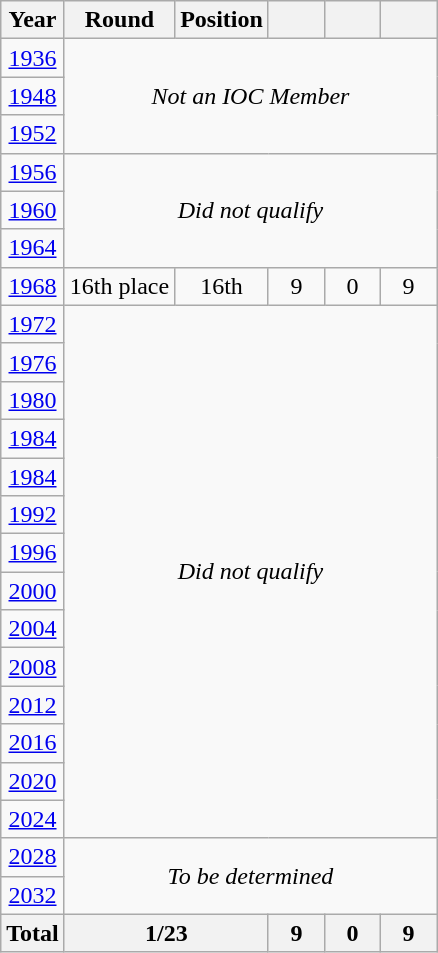<table class="wikitable" style="text-align:center;">
<tr>
<th>Year</th>
<th>Round</th>
<th>Position</th>
<th width=30></th>
<th width=30></th>
<th width=30></th>
</tr>
<tr>
<td> <a href='#'>1936</a></td>
<td rowspan=3 colspan=5><em>Not an IOC Member</em></td>
</tr>
<tr>
<td> <a href='#'>1948</a></td>
</tr>
<tr>
<td> <a href='#'>1952</a></td>
</tr>
<tr>
<td> <a href='#'>1956</a></td>
<td rowspan=3 colspan=5><em>Did not qualify</em></td>
</tr>
<tr>
<td> <a href='#'>1960</a></td>
</tr>
<tr>
<td> <a href='#'>1964</a></td>
</tr>
<tr>
<td> <a href='#'>1968</a></td>
<td>16th place</td>
<td>16th</td>
<td>9</td>
<td>0</td>
<td>9</td>
</tr>
<tr>
<td> <a href='#'>1972</a></td>
<td rowspan=14 colspan=5><em>Did not qualify</em></td>
</tr>
<tr>
<td> <a href='#'>1976</a></td>
</tr>
<tr>
<td> <a href='#'>1980</a></td>
</tr>
<tr>
<td> <a href='#'>1984</a></td>
</tr>
<tr>
<td> <a href='#'>1984</a></td>
</tr>
<tr>
<td> <a href='#'>1992</a></td>
</tr>
<tr>
<td> <a href='#'>1996</a></td>
</tr>
<tr>
<td> <a href='#'>2000</a></td>
</tr>
<tr>
<td> <a href='#'>2004</a></td>
</tr>
<tr>
<td> <a href='#'>2008</a></td>
</tr>
<tr>
<td> <a href='#'>2012</a></td>
</tr>
<tr>
<td> <a href='#'>2016</a></td>
</tr>
<tr>
<td> <a href='#'>2020</a></td>
</tr>
<tr>
<td> <a href='#'>2024</a></td>
</tr>
<tr>
<td> <a href='#'>2028</a></td>
<td rowspan=2 colspan=5><em>To be determined</td>
</tr>
<tr>
<td> <a href='#'>2032</a></td>
</tr>
<tr>
<th>Total</th>
<th colspan="2">1/23</th>
<th>9</th>
<th>0</th>
<th>9</th>
</tr>
</table>
